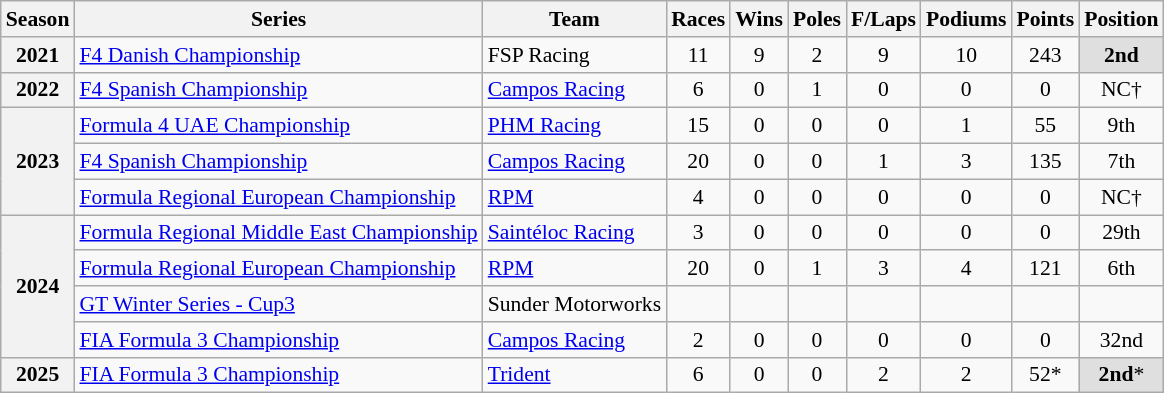<table class="wikitable" style="font-size: 90%; text-align:center;">
<tr>
<th>Season</th>
<th>Series</th>
<th>Team</th>
<th>Races</th>
<th>Wins</th>
<th>Poles</th>
<th>F/Laps</th>
<th>Podiums</th>
<th>Points</th>
<th>Position</th>
</tr>
<tr>
<th>2021</th>
<td style="text-align:left;"><a href='#'>F4 Danish Championship</a></td>
<td style="text-align:left;">FSP Racing</td>
<td>11</td>
<td>9</td>
<td>2</td>
<td>9</td>
<td>10</td>
<td>243</td>
<td style="background:#DFDFDF;"><strong>2nd</strong></td>
</tr>
<tr>
<th>2022</th>
<td style="text-align:left;"><a href='#'>F4 Spanish Championship</a></td>
<td style="text-align:left;"><a href='#'>Campos Racing</a></td>
<td>6</td>
<td>0</td>
<td>1</td>
<td>0</td>
<td>0</td>
<td>0</td>
<td>NC†</td>
</tr>
<tr>
<th rowspan="3">2023</th>
<td style="text-align:left;"><a href='#'>Formula 4 UAE Championship</a></td>
<td style="text-align:left;"><a href='#'>PHM Racing</a></td>
<td>15</td>
<td>0</td>
<td>0</td>
<td>0</td>
<td>1</td>
<td>55</td>
<td>9th</td>
</tr>
<tr>
<td style="text-align:left;"><a href='#'>F4 Spanish Championship</a></td>
<td style="text-align:left;"><a href='#'>Campos Racing</a></td>
<td>20</td>
<td>0</td>
<td>0</td>
<td>1</td>
<td>3</td>
<td>135</td>
<td>7th</td>
</tr>
<tr>
<td style="text-align:left;"><a href='#'>Formula Regional European Championship</a></td>
<td style="text-align:left;"><a href='#'>RPM</a></td>
<td>4</td>
<td>0</td>
<td>0</td>
<td>0</td>
<td>0</td>
<td>0</td>
<td>NC†</td>
</tr>
<tr>
<th rowspan="4">2024</th>
<td style="text-align:left;"><a href='#'>Formula Regional Middle East Championship</a></td>
<td style="text-align:left;"><a href='#'>Saintéloc Racing</a></td>
<td>3</td>
<td>0</td>
<td>0</td>
<td>0</td>
<td>0</td>
<td>0</td>
<td>29th</td>
</tr>
<tr>
<td style="text-align:left;"><a href='#'>Formula Regional European Championship</a></td>
<td style="text-align:left;"><a href='#'>RPM</a></td>
<td>20</td>
<td>0</td>
<td>1</td>
<td>3</td>
<td>4</td>
<td>121</td>
<td>6th</td>
</tr>
<tr>
<td style="text-align:left;"><a href='#'>GT Winter Series - Cup3</a></td>
<td style="text-align:left;">Sunder Motorworks</td>
<td></td>
<td></td>
<td></td>
<td></td>
<td></td>
<td></td>
<td></td>
</tr>
<tr>
<td style="text-align:left;"><a href='#'>FIA Formula 3 Championship</a></td>
<td style="text-align:left;"><a href='#'>Campos Racing</a></td>
<td>2</td>
<td>0</td>
<td>0</td>
<td>0</td>
<td>0</td>
<td>0</td>
<td>32nd</td>
</tr>
<tr>
<th>2025</th>
<td style="text-align:left;"><a href='#'>FIA Formula 3 Championship</a></td>
<td style="text-align:left;"><a href='#'>Trident</a></td>
<td>6</td>
<td>0</td>
<td>0</td>
<td>2</td>
<td>2</td>
<td>52*</td>
<td style=background:#DFDFDF;><strong>2nd</strong>*</td>
</tr>
</table>
